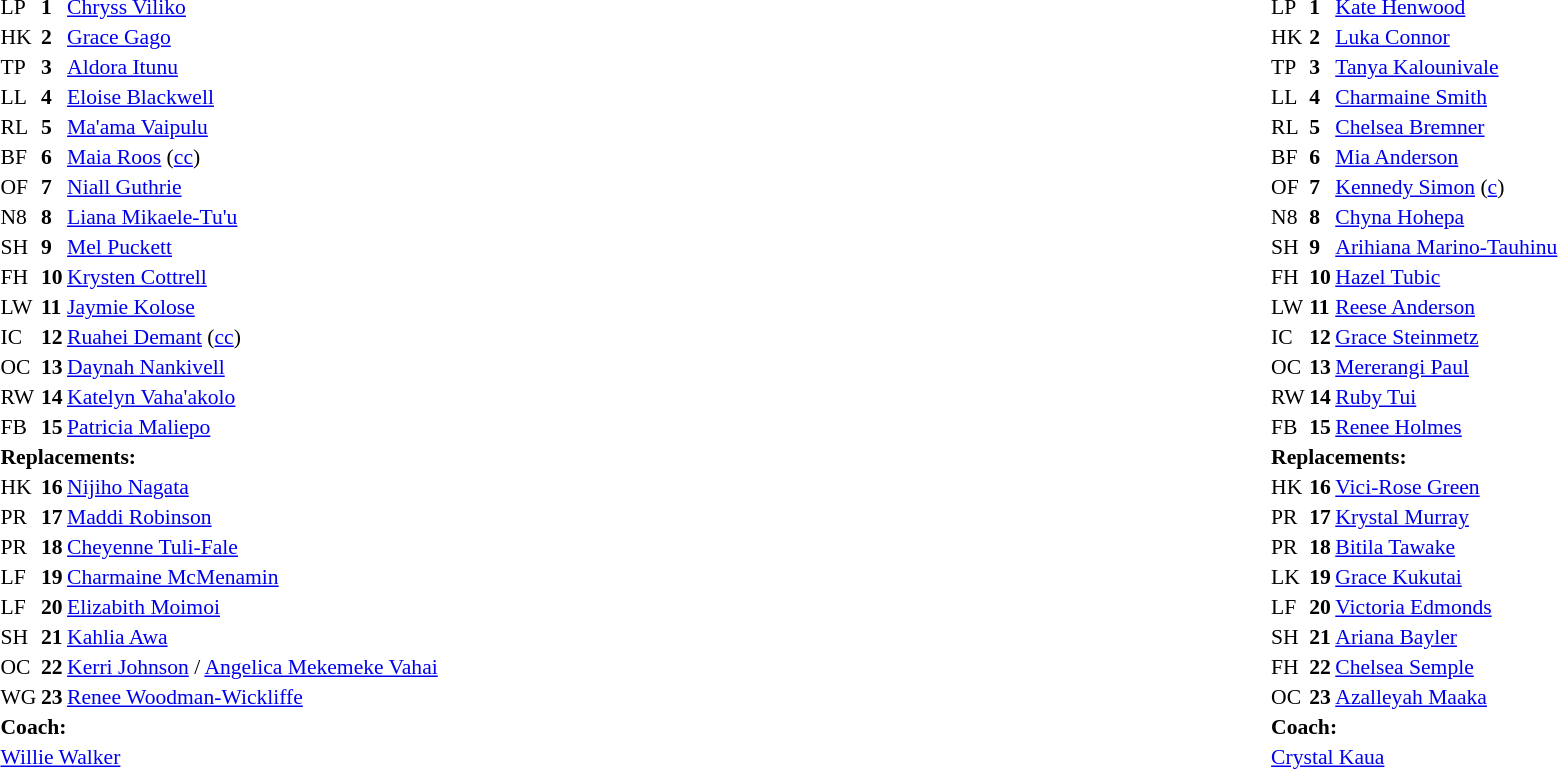<table style="width:100%">
<tr>
<td width="50%" valign="top"><br><table cellpadding="1" cellspacing="1" style="font-size: 90%">
<tr>
<td>LP</td>
<td><strong>1</strong></td>
<td> <a href='#'>Chryss Viliko</a></td>
</tr>
<tr>
<td>HK</td>
<td><strong>2</strong></td>
<td> <a href='#'>Grace Gago</a></td>
</tr>
<tr>
<td>TP</td>
<td><strong>3</strong></td>
<td> <a href='#'>Aldora Itunu</a></td>
</tr>
<tr>
<td>LL</td>
<td><strong>4</strong></td>
<td> <a href='#'>Eloise Blackwell</a></td>
</tr>
<tr>
<td>RL</td>
<td><strong>5</strong></td>
<td> <a href='#'>Ma'ama Vaipulu</a></td>
</tr>
<tr>
<td>BF</td>
<td><strong>6</strong></td>
<td> <a href='#'>Maia Roos</a> (<a href='#'>cc</a>)</td>
</tr>
<tr>
<td>OF</td>
<td><strong>7</strong></td>
<td> <a href='#'>Niall Guthrie</a></td>
</tr>
<tr>
<td>N8</td>
<td><strong>8</strong></td>
<td> <a href='#'>Liana Mikaele-Tu'u</a></td>
</tr>
<tr>
<td>SH</td>
<td><strong>9</strong></td>
<td> <a href='#'>Mel Puckett</a></td>
</tr>
<tr>
<td>FH</td>
<td><strong>10</strong></td>
<td> <a href='#'>Krysten Cottrell</a></td>
</tr>
<tr>
<td>LW</td>
<td><strong>11</strong></td>
<td> <a href='#'>Jaymie Kolose</a></td>
</tr>
<tr>
<td>IC</td>
<td><strong>12</strong></td>
<td> <a href='#'>Ruahei Demant</a> (<a href='#'>cc</a>)</td>
</tr>
<tr>
<td>OC</td>
<td><strong>13</strong></td>
<td> <a href='#'>Daynah Nankivell</a></td>
</tr>
<tr>
<td>RW</td>
<td><strong>14</strong></td>
<td> <a href='#'>Katelyn Vaha'akolo</a></td>
</tr>
<tr>
<td>FB</td>
<td><strong>15</strong></td>
<td> <a href='#'>Patricia Maliepo</a></td>
</tr>
<tr>
<td colspan="3"><strong>Replacements:</strong></td>
</tr>
<tr>
<td>HK</td>
<td><strong>16</strong></td>
<td> <a href='#'>Nijiho Nagata</a></td>
</tr>
<tr>
<td>PR</td>
<td><strong>17</strong></td>
<td> <a href='#'>Maddi Robinson</a></td>
</tr>
<tr>
<td>PR</td>
<td><strong>18</strong></td>
<td> <a href='#'>Cheyenne Tuli-Fale</a></td>
</tr>
<tr>
<td>LF</td>
<td><strong>19</strong></td>
<td> <a href='#'>Charmaine McMenamin</a></td>
</tr>
<tr>
<td>LF</td>
<td><strong>20</strong></td>
<td> <a href='#'>Elizabith Moimoi</a></td>
</tr>
<tr>
<td>SH</td>
<td><strong>21</strong></td>
<td> <a href='#'>Kahlia Awa</a></td>
</tr>
<tr>
<td>OC</td>
<td><strong>22</strong></td>
<td> <a href='#'>Kerri Johnson</a> / <a href='#'>Angelica Mekemeke Vahai</a></td>
</tr>
<tr>
<td>WG</td>
<td><strong>23</strong></td>
<td> <a href='#'>Renee Woodman-Wickliffe</a></td>
</tr>
<tr>
<td colspan="3"><strong>Coach:</strong></td>
</tr>
<tr>
<td colspan="3"> <a href='#'>Willie Walker</a></td>
</tr>
</table>
</td>
<td style="vertical-align:top; width:50%"><br><table cellpadding="1" cellspacing="1" style="font-size:90%; margin:auto;">
<tr>
<td>LP</td>
<td><strong>1</strong></td>
<td> <a href='#'>Kate Henwood</a></td>
</tr>
<tr>
<td>HK</td>
<td><strong>2</strong></td>
<td> <a href='#'>Luka Connor</a></td>
</tr>
<tr>
<td>TP</td>
<td><strong>3</strong></td>
<td> <a href='#'>Tanya Kalounivale</a></td>
</tr>
<tr>
<td>LL</td>
<td><strong>4</strong></td>
<td> <a href='#'>Charmaine Smith</a></td>
</tr>
<tr>
<td>RL</td>
<td><strong>5</strong></td>
<td> <a href='#'>Chelsea Bremner</a></td>
</tr>
<tr>
<td>BF</td>
<td><strong>6</strong></td>
<td> <a href='#'>Mia Anderson</a></td>
</tr>
<tr>
<td>OF</td>
<td><strong>7</strong></td>
<td> <a href='#'>Kennedy Simon</a> (<a href='#'>c</a>)</td>
</tr>
<tr>
<td>N8</td>
<td><strong>8</strong></td>
<td> <a href='#'>Chyna Hohepa</a></td>
</tr>
<tr>
<td>SH</td>
<td><strong>9</strong></td>
<td> <a href='#'>Arihiana Marino-Tauhinu</a></td>
</tr>
<tr>
<td>FH</td>
<td><strong>10</strong></td>
<td> <a href='#'>Hazel Tubic</a></td>
</tr>
<tr>
<td>LW</td>
<td><strong>11</strong></td>
<td> <a href='#'>Reese Anderson</a></td>
</tr>
<tr>
<td>IC</td>
<td><strong>12</strong></td>
<td> <a href='#'>Grace Steinmetz</a></td>
</tr>
<tr>
<td>OC</td>
<td><strong>13</strong></td>
<td> <a href='#'>Mererangi Paul</a></td>
</tr>
<tr>
<td>RW</td>
<td><strong>14</strong></td>
<td> <a href='#'>Ruby Tui</a></td>
</tr>
<tr>
<td>FB</td>
<td><strong>15</strong></td>
<td> <a href='#'>Renee Holmes</a></td>
</tr>
<tr>
<td colspan="3"><strong>Replacements:</strong></td>
</tr>
<tr>
<td>HK</td>
<td><strong>16</strong></td>
<td> <a href='#'>Vici-Rose Green</a></td>
</tr>
<tr>
<td>PR</td>
<td><strong>17</strong></td>
<td> <a href='#'>Krystal Murray</a></td>
</tr>
<tr>
<td>PR</td>
<td><strong>18</strong></td>
<td> <a href='#'>Bitila Tawake</a></td>
</tr>
<tr>
<td>LK</td>
<td><strong>19</strong></td>
<td> <a href='#'>Grace Kukutai</a></td>
</tr>
<tr>
<td>LF</td>
<td><strong>20</strong></td>
<td> <a href='#'>Victoria Edmonds</a></td>
</tr>
<tr>
<td>SH</td>
<td><strong>21</strong></td>
<td> <a href='#'>Ariana Bayler</a></td>
</tr>
<tr>
<td>FH</td>
<td><strong>22</strong></td>
<td> <a href='#'>Chelsea Semple</a></td>
</tr>
<tr>
<td>OC</td>
<td><strong>23</strong></td>
<td> <a href='#'>Azalleyah Maaka</a></td>
</tr>
<tr>
<td colspan="3"><strong>Coach:</strong></td>
</tr>
<tr>
<td colspan="3"> <a href='#'>Crystal Kaua</a></td>
</tr>
</table>
</td>
</tr>
</table>
